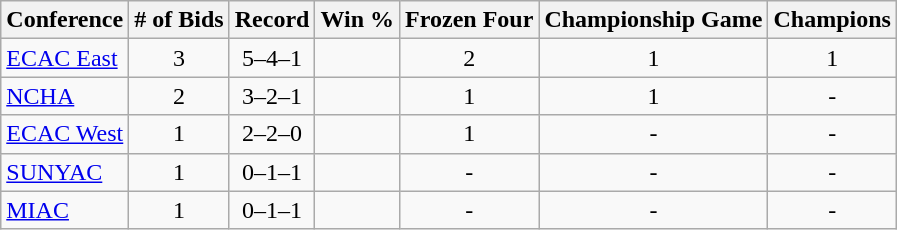<table class="wikitable sortable">
<tr>
<th>Conference</th>
<th># of Bids</th>
<th>Record</th>
<th>Win %</th>
<th>Frozen Four</th>
<th>Championship Game</th>
<th>Champions</th>
</tr>
<tr align="center">
<td align="left"><a href='#'>ECAC East</a></td>
<td>3</td>
<td>5–4–1</td>
<td></td>
<td>2</td>
<td>1</td>
<td>1</td>
</tr>
<tr align="center">
<td align="left"><a href='#'>NCHA</a></td>
<td>2</td>
<td>3–2–1</td>
<td></td>
<td>1</td>
<td>1</td>
<td>-</td>
</tr>
<tr align="center">
<td align="left"><a href='#'>ECAC West</a></td>
<td>1</td>
<td>2–2–0</td>
<td></td>
<td>1</td>
<td>-</td>
<td>-</td>
</tr>
<tr align="center">
<td align="left"><a href='#'>SUNYAC</a></td>
<td>1</td>
<td>0–1–1</td>
<td></td>
<td>-</td>
<td>-</td>
<td>-</td>
</tr>
<tr align="center">
<td align="left"><a href='#'>MIAC</a></td>
<td>1</td>
<td>0–1–1</td>
<td></td>
<td>-</td>
<td>-</td>
<td>-</td>
</tr>
</table>
